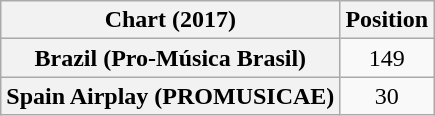<table class="wikitable plainrowheaders" style="text-align:center">
<tr>
<th>Chart (2017)</th>
<th>Position</th>
</tr>
<tr>
<th scope="row">Brazil (Pro-Música Brasil)</th>
<td>149</td>
</tr>
<tr>
<th scope="row">Spain Airplay (PROMUSICAE)</th>
<td>30</td>
</tr>
</table>
